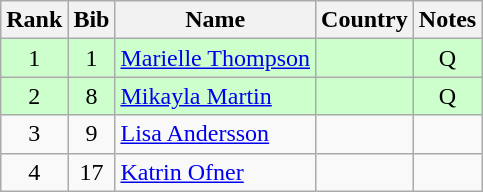<table class="wikitable" style="text-align:center;">
<tr>
<th>Rank</th>
<th>Bib</th>
<th>Name</th>
<th>Country</th>
<th>Notes</th>
</tr>
<tr bgcolor=ccffcc>
<td>1</td>
<td>1</td>
<td align=left><a href='#'>Marielle Thompson</a></td>
<td align=left></td>
<td>Q</td>
</tr>
<tr bgcolor=ccffcc>
<td>2</td>
<td>8</td>
<td align=left><a href='#'>Mikayla Martin</a></td>
<td align=left></td>
<td>Q</td>
</tr>
<tr>
<td>3</td>
<td>9</td>
<td align=left><a href='#'>Lisa Andersson</a></td>
<td align=left></td>
<td></td>
</tr>
<tr>
<td>4</td>
<td>17</td>
<td align=left><a href='#'>Katrin Ofner</a></td>
<td align=left></td>
<td></td>
</tr>
</table>
